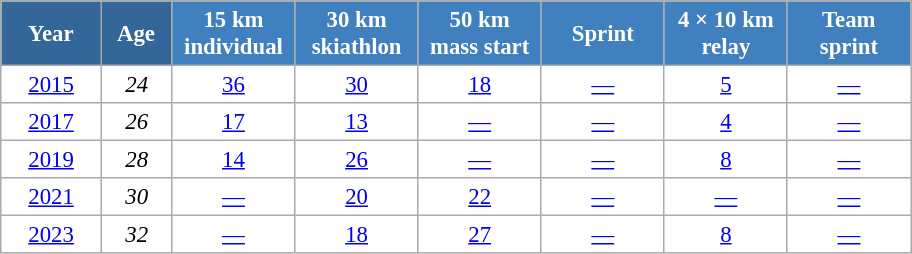<table class="wikitable" style="font-size:95%; text-align:center; border:grey solid 1px; border-collapse:collapse; background:#ffffff;">
<tr>
<th style="background-color:#369; color:white; width:60px;"> Year </th>
<th style="background-color:#369; color:white; width:40px;"> Age </th>
<th style="background-color:#4180be; color:white; width:75px;"> 15 km <br> individual </th>
<th style="background-color:#4180be; color:white; width:75px;"> 30 km <br> skiathlon </th>
<th style="background-color:#4180be; color:white; width:75px;"> 50 km <br> mass start </th>
<th style="background-color:#4180be; color:white; width:75px;"> Sprint </th>
<th style="background-color:#4180be; color:white; width:75px;"> 4 × 10 km <br> relay </th>
<th style="background-color:#4180be; color:white; width:75px;"> Team <br> sprint </th>
</tr>
<tr>
<td><a href='#'>2015</a></td>
<td><em>24</em></td>
<td><a href='#'>36</a></td>
<td><a href='#'>30</a></td>
<td><a href='#'>18</a></td>
<td><a href='#'>—</a></td>
<td><a href='#'>5</a></td>
<td><a href='#'>—</a></td>
</tr>
<tr>
<td><a href='#'>2017</a></td>
<td><em>26</em></td>
<td><a href='#'>17</a></td>
<td><a href='#'>13</a></td>
<td><a href='#'>—</a></td>
<td><a href='#'>—</a></td>
<td><a href='#'>4</a></td>
<td><a href='#'>—</a></td>
</tr>
<tr>
<td><a href='#'>2019</a></td>
<td><em>28</em></td>
<td><a href='#'>14</a></td>
<td><a href='#'>26</a></td>
<td><a href='#'>—</a></td>
<td><a href='#'>—</a></td>
<td><a href='#'>8</a></td>
<td><a href='#'>—</a></td>
</tr>
<tr>
<td><a href='#'>2021</a></td>
<td><em>30</em></td>
<td><a href='#'>—</a></td>
<td><a href='#'>20</a></td>
<td><a href='#'>22</a></td>
<td><a href='#'>—</a></td>
<td><a href='#'>—</a></td>
<td><a href='#'>—</a></td>
</tr>
<tr>
<td><a href='#'>2023</a></td>
<td><em>32</em></td>
<td><a href='#'>—</a></td>
<td><a href='#'>18</a></td>
<td><a href='#'>27</a></td>
<td><a href='#'>—</a></td>
<td><a href='#'>8</a></td>
<td><a href='#'>—</a></td>
</tr>
</table>
